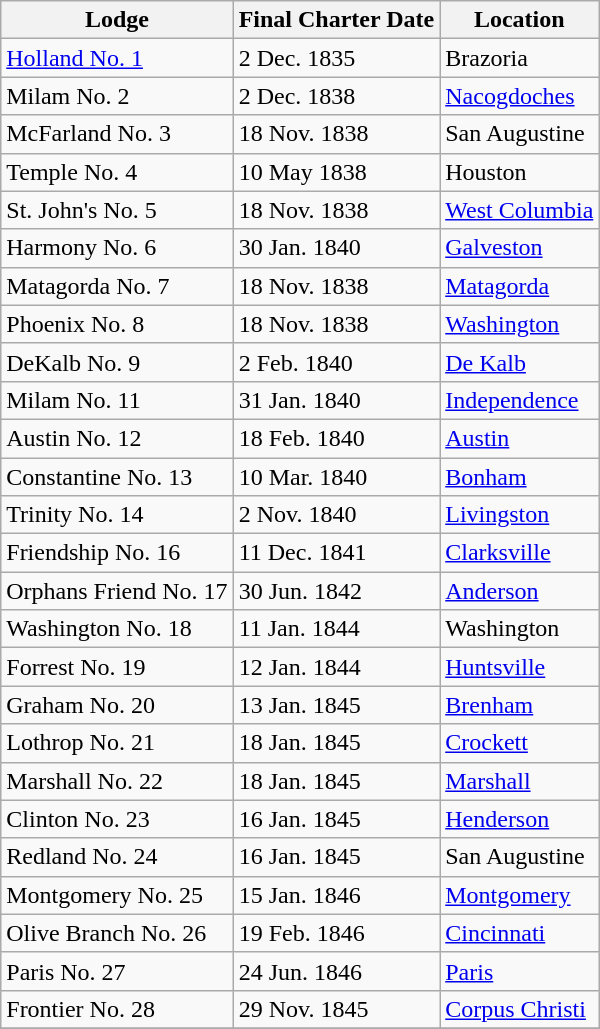<table class="wikitable">
<tr>
<th>Lodge</th>
<th>Final Charter Date</th>
<th>Location</th>
</tr>
<tr>
<td><a href='#'>Holland No. 1</a></td>
<td>2 Dec. 1835</td>
<td>Brazoria</td>
</tr>
<tr>
<td>Milam No. 2</td>
<td>2 Dec. 1838</td>
<td><a href='#'>Nacogdoches</a></td>
</tr>
<tr>
<td>McFarland No. 3</td>
<td>18 Nov. 1838</td>
<td>San Augustine</td>
</tr>
<tr>
<td>Temple No. 4 </td>
<td>10 May 1838</td>
<td>Houston</td>
</tr>
<tr>
<td>St. John's No. 5</td>
<td>18 Nov. 1838</td>
<td><a href='#'>West Columbia</a></td>
</tr>
<tr>
<td>Harmony No. 6</td>
<td>30 Jan. 1840</td>
<td><a href='#'>Galveston</a></td>
</tr>
<tr>
<td>Matagorda No. 7</td>
<td>18 Nov. 1838</td>
<td><a href='#'>Matagorda</a></td>
</tr>
<tr>
<td>Phoenix No. 8</td>
<td>18 Nov. 1838</td>
<td><a href='#'>Washington</a></td>
</tr>
<tr>
<td>DeKalb No. 9</td>
<td>2 Feb. 1840</td>
<td><a href='#'>De Kalb</a></td>
</tr>
<tr>
<td>Milam No. 11</td>
<td>31 Jan. 1840</td>
<td><a href='#'>Independence</a></td>
</tr>
<tr>
<td>Austin No. 12</td>
<td>18 Feb. 1840</td>
<td><a href='#'>Austin</a></td>
</tr>
<tr>
<td>Constantine No. 13</td>
<td>10 Mar. 1840</td>
<td><a href='#'>Bonham</a></td>
</tr>
<tr>
<td>Trinity No. 14</td>
<td>2 Nov. 1840</td>
<td><a href='#'>Livingston</a></td>
</tr>
<tr>
<td>Friendship No. 16</td>
<td>11 Dec. 1841</td>
<td><a href='#'>Clarksville</a></td>
</tr>
<tr>
<td>Orphans Friend No. 17</td>
<td>30 Jun. 1842</td>
<td><a href='#'>Anderson</a></td>
</tr>
<tr>
<td>Washington No. 18</td>
<td>11 Jan. 1844</td>
<td>Washington</td>
</tr>
<tr>
<td>Forrest No. 19</td>
<td>12 Jan. 1844</td>
<td><a href='#'>Huntsville</a></td>
</tr>
<tr>
<td>Graham No. 20</td>
<td>13 Jan. 1845</td>
<td><a href='#'>Brenham</a></td>
</tr>
<tr>
<td>Lothrop No. 21</td>
<td>18 Jan. 1845</td>
<td><a href='#'>Crockett</a></td>
</tr>
<tr>
<td>Marshall No. 22</td>
<td>18 Jan. 1845</td>
<td><a href='#'>Marshall</a></td>
</tr>
<tr>
<td>Clinton No. 23</td>
<td>16 Jan. 1845</td>
<td><a href='#'>Henderson</a></td>
</tr>
<tr>
<td>Redland No. 24</td>
<td>16 Jan. 1845</td>
<td>San Augustine</td>
</tr>
<tr>
<td>Montgomery No. 25</td>
<td>15 Jan. 1846</td>
<td><a href='#'>Montgomery</a></td>
</tr>
<tr>
<td>Olive Branch No. 26</td>
<td>19 Feb. 1846</td>
<td><a href='#'>Cincinnati</a></td>
</tr>
<tr>
<td>Paris No. 27</td>
<td>24 Jun. 1846</td>
<td><a href='#'>Paris</a></td>
</tr>
<tr>
<td>Frontier No. 28</td>
<td>29 Nov. 1845</td>
<td><a href='#'>Corpus Christi</a></td>
</tr>
<tr>
</tr>
</table>
